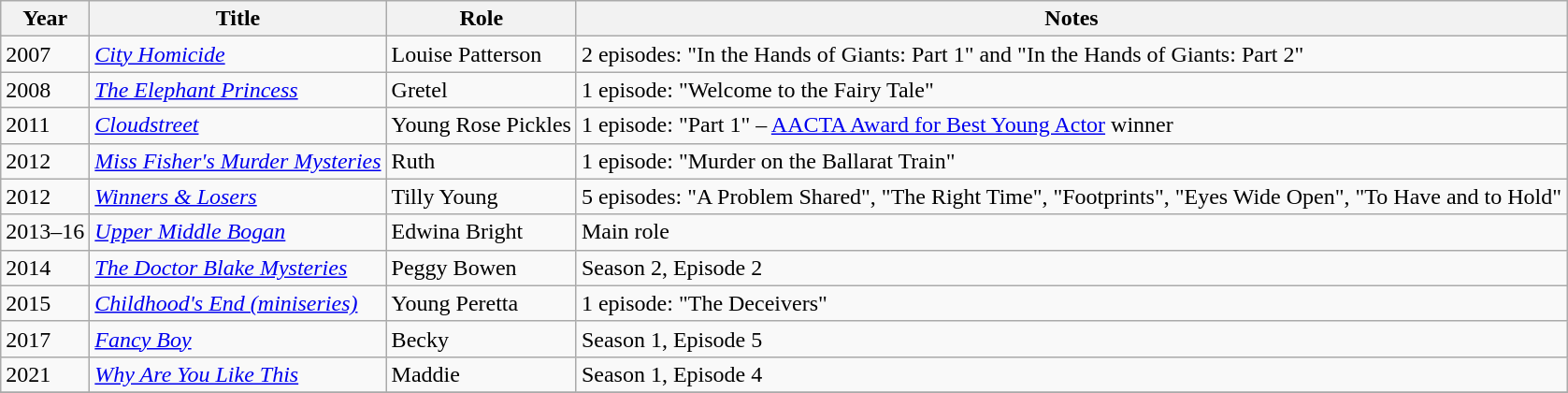<table class="wikitable">
<tr>
<th>Year</th>
<th>Title</th>
<th>Role</th>
<th>Notes</th>
</tr>
<tr>
<td>2007</td>
<td><em><a href='#'>City Homicide</a></em></td>
<td>Louise Patterson</td>
<td>2 episodes: "In the Hands of Giants: Part 1" and "In the Hands of Giants: Part 2"</td>
</tr>
<tr>
<td>2008</td>
<td><em><a href='#'>The Elephant Princess</a></em></td>
<td>Gretel</td>
<td>1 episode: "Welcome to the Fairy Tale"</td>
</tr>
<tr>
<td>2011</td>
<td><em><a href='#'>Cloudstreet</a></em></td>
<td>Young Rose Pickles</td>
<td>1 episode: "Part 1" – <a href='#'>AACTA Award for Best Young Actor</a> winner</td>
</tr>
<tr>
<td>2012</td>
<td><em><a href='#'>Miss Fisher's Murder Mysteries</a></em></td>
<td>Ruth</td>
<td>1 episode: "Murder on the Ballarat Train"</td>
</tr>
<tr>
<td>2012</td>
<td><em><a href='#'>Winners & Losers</a></em></td>
<td>Tilly Young</td>
<td>5 episodes: "A Problem Shared", "The Right Time", "Footprints", "Eyes Wide Open", "To Have and to Hold"</td>
</tr>
<tr>
<td>2013–16</td>
<td><em><a href='#'>Upper Middle Bogan</a></em></td>
<td>Edwina Bright</td>
<td>Main role</td>
</tr>
<tr>
<td>2014</td>
<td><em><a href='#'>The Doctor Blake Mysteries</a></em></td>
<td>Peggy Bowen</td>
<td>Season 2, Episode 2</td>
</tr>
<tr>
<td>2015</td>
<td><em><a href='#'>Childhood's End (miniseries)</a></em></td>
<td>Young Peretta</td>
<td>1 episode: "The Deceivers"</td>
</tr>
<tr>
<td>2017</td>
<td><em><a href='#'>Fancy Boy</a></em></td>
<td>Becky</td>
<td>Season 1, Episode 5</td>
</tr>
<tr>
<td>2021</td>
<td><em><a href='#'>Why Are You Like This</a></em></td>
<td>Maddie</td>
<td>Season 1, Episode 4</td>
</tr>
<tr>
</tr>
</table>
